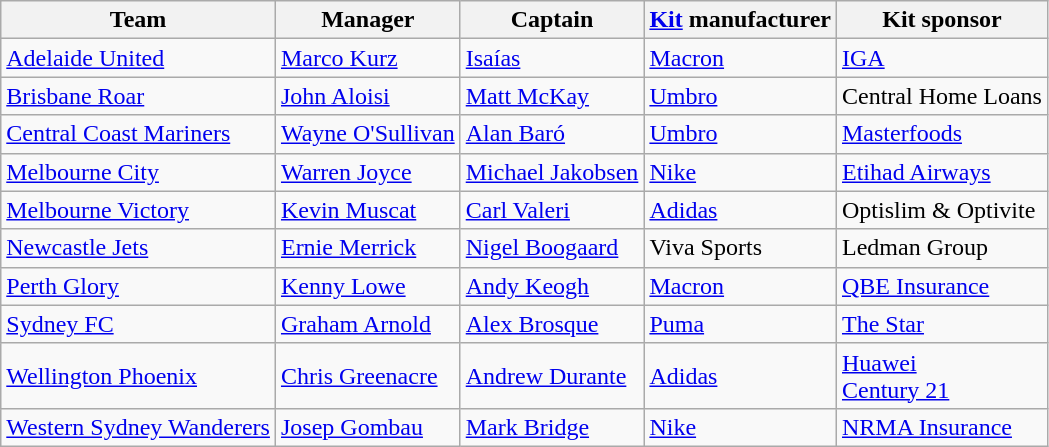<table class="wikitable">
<tr>
<th>Team</th>
<th>Manager</th>
<th>Captain</th>
<th><a href='#'>Kit</a> manufacturer</th>
<th>Kit sponsor</th>
</tr>
<tr>
<td><a href='#'>Adelaide United</a></td>
<td> <a href='#'>Marco Kurz</a></td>
<td> <a href='#'>Isaías</a></td>
<td><a href='#'>Macron</a></td>
<td><a href='#'>IGA</a></td>
</tr>
<tr>
<td><a href='#'>Brisbane Roar</a></td>
<td> <a href='#'>John Aloisi</a></td>
<td> <a href='#'>Matt McKay</a></td>
<td><a href='#'>Umbro</a></td>
<td>Central Home Loans</td>
</tr>
<tr>
<td><a href='#'>Central Coast Mariners</a></td>
<td> <a href='#'>Wayne O'Sullivan</a></td>
<td> <a href='#'>Alan Baró</a></td>
<td><a href='#'>Umbro</a></td>
<td><a href='#'>Masterfoods</a></td>
</tr>
<tr>
<td><a href='#'>Melbourne City</a></td>
<td> <a href='#'>Warren Joyce</a></td>
<td> <a href='#'>Michael Jakobsen</a></td>
<td><a href='#'>Nike</a></td>
<td><a href='#'>Etihad Airways</a></td>
</tr>
<tr>
<td><a href='#'>Melbourne Victory</a></td>
<td> <a href='#'>Kevin Muscat</a></td>
<td> <a href='#'>Carl Valeri</a></td>
<td><a href='#'>Adidas</a></td>
<td>Optislim & Optivite</td>
</tr>
<tr>
<td><a href='#'>Newcastle Jets</a></td>
<td> <a href='#'>Ernie Merrick</a></td>
<td> <a href='#'>Nigel Boogaard</a></td>
<td>Viva Sports</td>
<td>Ledman Group</td>
</tr>
<tr>
<td><a href='#'>Perth Glory</a></td>
<td> <a href='#'>Kenny Lowe</a></td>
<td> <a href='#'>Andy Keogh</a></td>
<td><a href='#'>Macron</a></td>
<td><a href='#'>QBE Insurance</a></td>
</tr>
<tr>
<td><a href='#'>Sydney FC</a></td>
<td> <a href='#'>Graham Arnold</a></td>
<td> <a href='#'>Alex Brosque</a></td>
<td><a href='#'>Puma</a></td>
<td><a href='#'>The Star</a></td>
</tr>
<tr>
<td><a href='#'>Wellington Phoenix</a></td>
<td> <a href='#'>Chris Greenacre</a></td>
<td> <a href='#'>Andrew Durante</a></td>
<td><a href='#'>Adidas</a></td>
<td><a href='#'>Huawei</a><br><a href='#'>Century 21</a></td>
</tr>
<tr>
<td><a href='#'>Western Sydney Wanderers</a></td>
<td> <a href='#'>Josep Gombau</a></td>
<td> <a href='#'>Mark Bridge</a></td>
<td><a href='#'>Nike</a></td>
<td><a href='#'>NRMA Insurance</a></td>
</tr>
</table>
